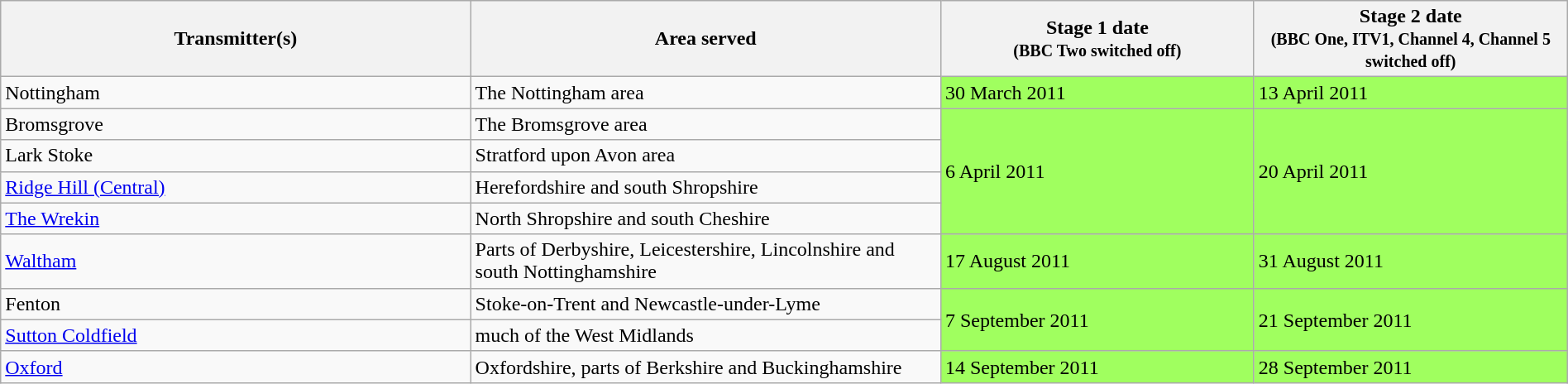<table class="wikitable" width=100%>
<tr>
<th width="30%">Transmitter(s)</th>
<th width="30%">Area served</th>
<th width="20%">Stage 1 date<br> <small>(BBC Two switched off)</small></th>
<th width="20%">Stage 2 date<br> <small>(BBC One, ITV1, Channel 4, Channel 5 switched off)</small></th>
</tr>
<tr>
<td>Nottingham</td>
<td>The Nottingham area</td>
<td bgcolor=#A0FF5F>30 March 2011</td>
<td bgcolor=#A0FF5F>13 April 2011</td>
</tr>
<tr>
<td>Bromsgrove</td>
<td>The Bromsgrove area</td>
<td rowspan=4 bgcolor=#A0FF5F>6 April 2011</td>
<td rowspan=4 bgcolor=#A0FF5F>20 April 2011</td>
</tr>
<tr>
<td>Lark Stoke</td>
<td>Stratford upon Avon area</td>
</tr>
<tr>
<td><a href='#'>Ridge Hill (Central)</a></td>
<td>Herefordshire and south Shropshire</td>
</tr>
<tr>
<td><a href='#'>The Wrekin</a></td>
<td>North Shropshire and south Cheshire</td>
</tr>
<tr>
<td><a href='#'>Waltham</a></td>
<td>Parts of Derbyshire, Leicestershire, Lincolnshire and south Nottinghamshire</td>
<td bgcolor=#A0FF5F>17 August 2011</td>
<td bgcolor=#A0FF5F>31 August 2011</td>
</tr>
<tr>
<td>Fenton</td>
<td>Stoke-on-Trent and Newcastle-under-Lyme</td>
<td rowspan=2 bgcolor=#A0FF5F>7 September 2011</td>
<td rowspan=2 bgcolor=#A0FF5F>21 September 2011</td>
</tr>
<tr>
<td><a href='#'>Sutton Coldfield</a></td>
<td>much of the West Midlands</td>
</tr>
<tr>
<td><a href='#'>Oxford</a></td>
<td>Oxfordshire, parts of Berkshire and Buckinghamshire</td>
<td bgcolor=#A0FF5F>14 September 2011</td>
<td bgcolor=#A0FF5F>28 September 2011</td>
</tr>
</table>
